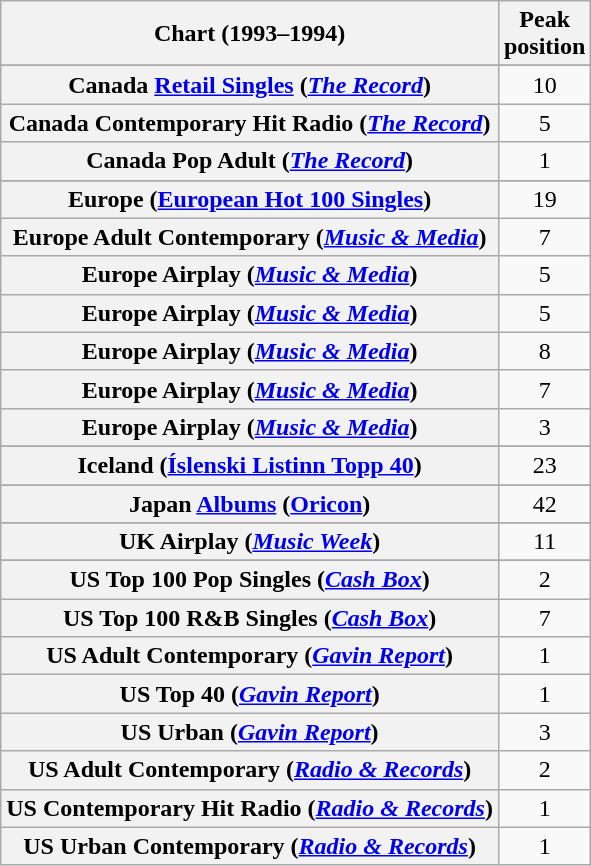<table class="wikitable sortable plainrowheaders" style="text-align:center;">
<tr>
<th>Chart (1993–1994)</th>
<th>Peak <br>position</th>
</tr>
<tr>
</tr>
<tr>
</tr>
<tr>
<th scope="row">Canada <a href='#'>Retail Singles</a> (<em><a href='#'>The Record</a></em>)</th>
<td>10</td>
</tr>
<tr>
<th scope="row">Canada Contemporary Hit Radio (<em><a href='#'>The Record</a></em>)</th>
<td>5</td>
</tr>
<tr>
<th scope="row">Canada Pop Adult (<em><a href='#'>The Record</a></em>)</th>
<td>1</td>
</tr>
<tr>
</tr>
<tr>
</tr>
<tr>
</tr>
<tr>
<th scope="row">Europe (<a href='#'>European Hot 100 Singles</a>)</th>
<td>19</td>
</tr>
<tr>
<th scope="row">Europe Adult Contemporary (<em><a href='#'>Music & Media</a></em>)</th>
<td align="center">7</td>
</tr>
<tr>
<th scope="row">Europe  Airplay (<em><a href='#'>Music & Media</a></em>)</th>
<td>5</td>
</tr>
<tr>
<th scope="row">Europe  Airplay (<em><a href='#'>Music & Media</a></em>)</th>
<td>5</td>
</tr>
<tr>
<th scope="row">Europe  Airplay (<em><a href='#'>Music & Media</a></em>)</th>
<td>8</td>
</tr>
<tr>
<th scope="row">Europe  Airplay (<em><a href='#'>Music & Media</a></em>)</th>
<td>7</td>
</tr>
<tr>
<th scope="row">Europe  Airplay (<em><a href='#'>Music & Media</a></em>)</th>
<td>3</td>
</tr>
<tr>
</tr>
<tr>
</tr>
<tr>
<th scope="row">Iceland (<a href='#'>Íslenski Listinn Topp 40</a>)</th>
<td>23</td>
</tr>
<tr>
</tr>
<tr>
<th scope="row">Japan <a href='#'>Albums</a> (<a href='#'>Oricon</a>)<br></th>
<td>42</td>
</tr>
<tr>
</tr>
<tr>
</tr>
<tr>
</tr>
<tr>
</tr>
<tr>
</tr>
<tr>
</tr>
<tr>
<th scope="row">UK Airplay (<em><a href='#'>Music Week</a></em>)</th>
<td>11</td>
</tr>
<tr>
</tr>
<tr>
</tr>
<tr>
</tr>
<tr>
</tr>
<tr>
</tr>
<tr>
</tr>
<tr>
<th scope="row">US Top 100 Pop Singles (<em><a href='#'>Cash Box</a></em>)</th>
<td>2</td>
</tr>
<tr>
<th scope="row">US Top 100 R&B Singles (<em><a href='#'>Cash Box</a></em>)</th>
<td>7</td>
</tr>
<tr>
<th scope="row">US Adult Contemporary (<em><a href='#'>Gavin Report</a></em>)</th>
<td>1</td>
</tr>
<tr>
<th scope="row">US Top 40 (<em><a href='#'>Gavin Report</a></em>)</th>
<td>1</td>
</tr>
<tr>
<th scope="row">US Urban (<em><a href='#'>Gavin Report</a></em>)</th>
<td>3</td>
</tr>
<tr>
<th scope="row">US Adult Contemporary (<em><a href='#'>Radio & Records</a></em>)</th>
<td>2</td>
</tr>
<tr>
<th scope="row">US Contemporary Hit Radio (<em><a href='#'>Radio & Records</a></em>)</th>
<td>1</td>
</tr>
<tr>
<th scope="row">US Urban Contemporary (<em><a href='#'>Radio & Records</a></em>)</th>
<td>1</td>
</tr>
</table>
